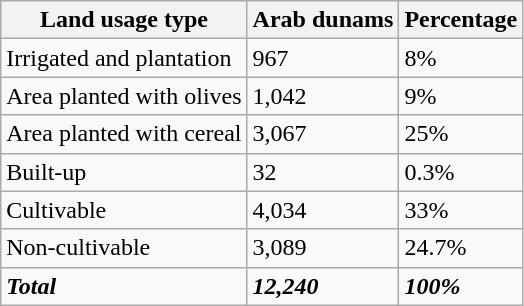<table class="wikitable">
<tr>
<th>Land usage type</th>
<th>Arab dunams</th>
<th>Percentage</th>
</tr>
<tr>
<td>Irrigated and plantation</td>
<td>967</td>
<td>8%</td>
</tr>
<tr>
<td>Area planted with olives</td>
<td>1,042</td>
<td>9%</td>
</tr>
<tr>
<td>Area planted with cereal</td>
<td>3,067</td>
<td>25%</td>
</tr>
<tr>
<td>Built-up</td>
<td>32</td>
<td>0.3%</td>
</tr>
<tr>
<td>Cultivable</td>
<td>4,034</td>
<td>33%</td>
</tr>
<tr>
<td>Non-cultivable</td>
<td>3,089</td>
<td>24.7%</td>
</tr>
<tr>
<td><strong><em>Total</em></strong></td>
<td><strong><em>12,240</em></strong></td>
<td><strong><em>100%</em></strong></td>
</tr>
</table>
